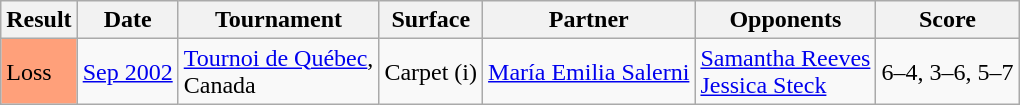<table class="sortable wikitable">
<tr>
<th>Result</th>
<th>Date</th>
<th>Tournament</th>
<th>Surface</th>
<th>Partner</th>
<th>Opponents</th>
<th class="unsortable">Score</th>
</tr>
<tr>
<td style="background:#ffa07a;">Loss</td>
<td><a href='#'>Sep 2002</a></td>
<td><a href='#'>Tournoi de Québec</a>, <br>Canada</td>
<td>Carpet (i)</td>
<td> <a href='#'>María Emilia Salerni</a></td>
<td> <a href='#'>Samantha Reeves</a> <br>  <a href='#'>Jessica Steck</a></td>
<td>6–4, 3–6, 5–7</td>
</tr>
</table>
